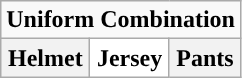<table class="wikitable">
<tr>
<td align="center" Colspan="3"><strong>Uniform Combination</strong></td>
</tr>
<tr align="center">
<th>Helmet</th>
<th style="background:#FFFFFF;">Jersey</th>
<th>Pants</th>
</tr>
</table>
